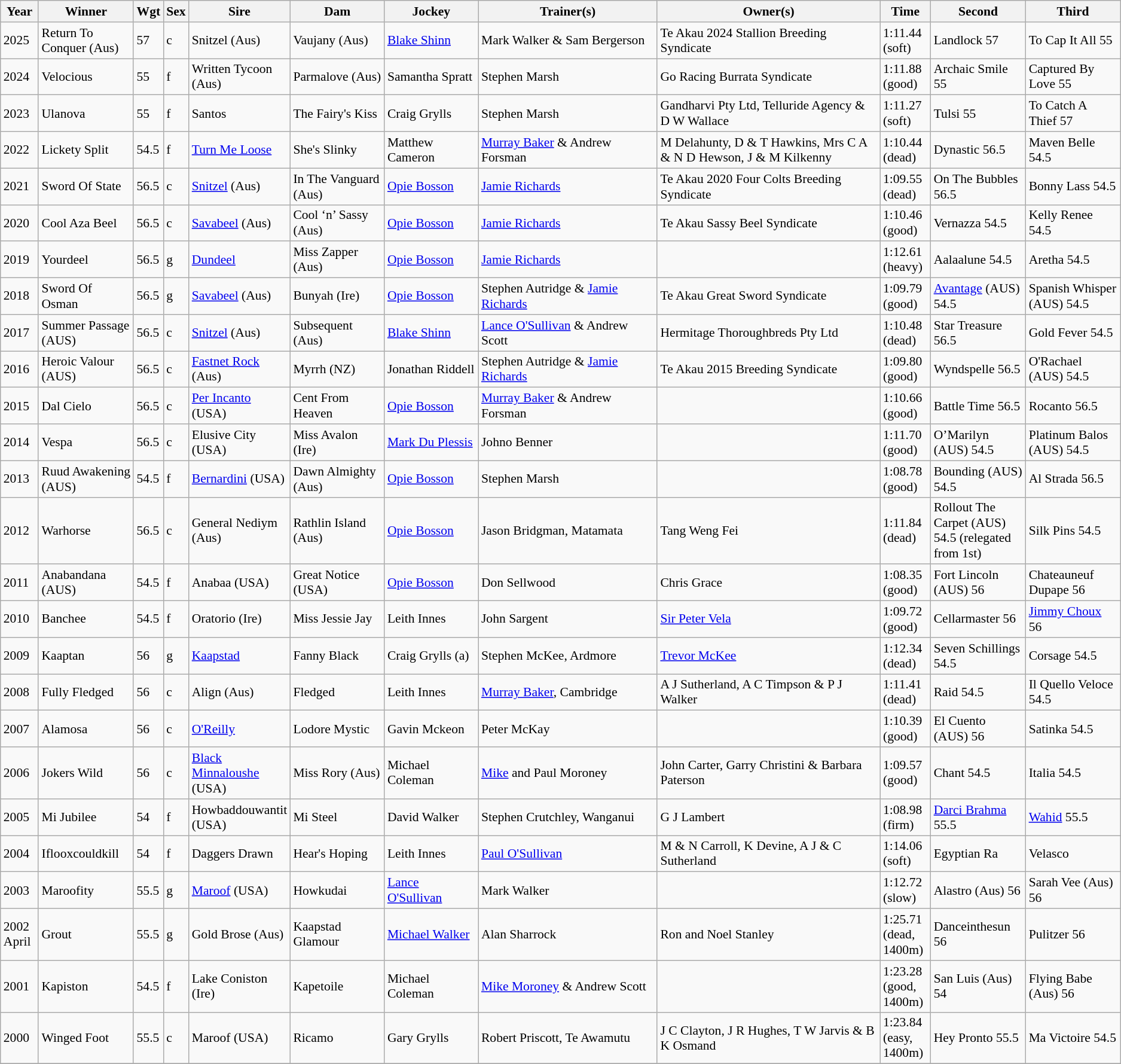<table class="wikitable sortable" style="font-size:90%">
<tr>
<th width="36px">Year<br></th>
<th width="100px">Winner<br></th>
<th width="20px">Wgt<br></th>
<th width="8px">Sex<br></th>
<th width="100px">Sire<br></th>
<th width="100px">Dam<br></th>
<th width="100px">Jockey<br></th>
<th width="200px">Trainer(s)<br></th>
<th width="250px">Owner(s)<br></th>
<th width="50px">Time<br></th>
<th width="100px">Second<br></th>
<th width="100px">Third<br></th>
</tr>
<tr>
<td>2025</td>
<td>Return To Conquer (Aus)</td>
<td>57</td>
<td>c</td>
<td>Snitzel (Aus)</td>
<td>Vaujany (Aus)</td>
<td><a href='#'>Blake Shinn</a></td>
<td>Mark Walker & Sam Bergerson</td>
<td>Te Akau 2024 Stallion Breeding Syndicate</td>
<td>1:11.44 (soft)</td>
<td>Landlock 57</td>
<td>To Cap It All 55</td>
</tr>
<tr>
<td>2024 </td>
<td>Velocious</td>
<td>55</td>
<td>f</td>
<td>Written Tycoon (Aus)</td>
<td>Parmalove (Aus)</td>
<td>Samantha Spratt</td>
<td>Stephen Marsh</td>
<td>Go Racing Burrata Syndicate</td>
<td>1:11.88 (good)</td>
<td>Archaic Smile 55</td>
<td>Captured By Love 55</td>
</tr>
<tr>
<td>2023 </td>
<td>Ulanova</td>
<td>55</td>
<td>f</td>
<td>Santos</td>
<td>The Fairy's Kiss</td>
<td>Craig Grylls</td>
<td>Stephen Marsh</td>
<td>Gandharvi Pty Ltd, Telluride Agency & D W Wallace</td>
<td>1:11.27 (soft)</td>
<td>Tulsi 55</td>
<td>To Catch A Thief 57</td>
</tr>
<tr>
<td>2022 </td>
<td>Lickety Split</td>
<td>54.5</td>
<td>f</td>
<td><a href='#'>Turn Me Loose</a></td>
<td>She's Slinky</td>
<td>Matthew Cameron</td>
<td><a href='#'>Murray Baker</a> & Andrew Forsman</td>
<td>M Delahunty, D & T Hawkins, Mrs C A & N D Hewson, J & M Kilkenny</td>
<td>1:10.44 (dead)</td>
<td>Dynastic 56.5</td>
<td>Maven Belle 54.5</td>
</tr>
<tr>
<td>2021 </td>
<td>Sword Of State</td>
<td>56.5</td>
<td>c</td>
<td><a href='#'>Snitzel</a> (Aus)</td>
<td>In The Vanguard (Aus)</td>
<td><a href='#'>Opie Bosson</a></td>
<td><a href='#'>Jamie Richards</a></td>
<td>Te Akau 2020 Four Colts Breeding Syndicate</td>
<td>1:09.55 (dead)</td>
<td>On The Bubbles 56.5</td>
<td>Bonny Lass 54.5</td>
</tr>
<tr>
<td>2020 </td>
<td>Cool Aza Beel</td>
<td>56.5</td>
<td>c</td>
<td><a href='#'>Savabeel</a> (Aus)</td>
<td>Cool ‘n’ Sassy (Aus)</td>
<td><a href='#'>Opie Bosson</a></td>
<td><a href='#'>Jamie Richards</a></td>
<td>Te Akau Sassy Beel Syndicate</td>
<td>1:10.46 (good)</td>
<td>Vernazza 54.5</td>
<td>Kelly Renee 54.5</td>
</tr>
<tr>
<td>2019 </td>
<td>Yourdeel  </td>
<td>56.5</td>
<td>g</td>
<td><a href='#'>Dundeel</a></td>
<td>Miss Zapper (Aus)</td>
<td><a href='#'>Opie Bosson</a></td>
<td><a href='#'>Jamie Richards</a></td>
<td></td>
<td>1:12.61 (heavy)</td>
<td>Aalaalune 54.5</td>
<td>Aretha 54.5</td>
</tr>
<tr>
<td>2018 </td>
<td>Sword Of Osman</td>
<td>56.5</td>
<td>g</td>
<td><a href='#'>Savabeel</a> (Aus)</td>
<td>Bunyah (Ire)</td>
<td><a href='#'>Opie Bosson</a></td>
<td>Stephen Autridge & <a href='#'>Jamie Richards</a></td>
<td>Te Akau Great Sword Syndicate</td>
<td>1:09.79 (good)</td>
<td><a href='#'>Avantage</a> (AUS) 54.5</td>
<td>Spanish Whisper (AUS) 54.5</td>
</tr>
<tr>
<td>2017 </td>
<td>Summer Passage (AUS)</td>
<td>56.5</td>
<td>c</td>
<td><a href='#'>Snitzel</a> (Aus)</td>
<td>Subsequent (Aus)</td>
<td><a href='#'>Blake Shinn</a></td>
<td><a href='#'>Lance O'Sullivan</a> & Andrew Scott</td>
<td>Hermitage Thoroughbreds Pty Ltd</td>
<td>1:10.48 (dead)</td>
<td>Star Treasure 56.5</td>
<td>Gold Fever 54.5</td>
</tr>
<tr>
<td>2016</td>
<td>Heroic Valour (AUS)</td>
<td>56.5</td>
<td>c</td>
<td><a href='#'>Fastnet Rock</a> (Aus)</td>
<td>Myrrh (NZ)</td>
<td>Jonathan Riddell</td>
<td>Stephen Autridge & <a href='#'>Jamie Richards</a></td>
<td>Te Akau 2015 Breeding Syndicate</td>
<td>1:09.80 (good)</td>
<td>Wyndspelle 56.5</td>
<td>O'Rachael (AUS) 54.5</td>
</tr>
<tr>
<td>2015 </td>
<td>Dal Cielo</td>
<td>56.5</td>
<td>c</td>
<td><a href='#'>Per Incanto</a> (USA)</td>
<td>Cent From Heaven</td>
<td><a href='#'>Opie Bosson</a></td>
<td><a href='#'>Murray Baker</a> & Andrew Forsman</td>
<td></td>
<td>1:10.66 (good)</td>
<td>Battle Time 56.5</td>
<td>Rocanto 56.5</td>
</tr>
<tr>
<td>2014 </td>
<td>Vespa</td>
<td>56.5</td>
<td>c</td>
<td>Elusive City (USA)</td>
<td>Miss Avalon (Ire)</td>
<td><a href='#'>Mark Du Plessis</a></td>
<td>Johno Benner</td>
<td></td>
<td>1:11.70 (good)</td>
<td>O’Marilyn (AUS) 54.5</td>
<td>Platinum Balos (AUS) 54.5</td>
</tr>
<tr>
<td>2013</td>
<td>Ruud Awakening (AUS)</td>
<td>54.5</td>
<td>f</td>
<td><a href='#'>Bernardini</a> (USA)</td>
<td>Dawn Almighty (Aus)</td>
<td><a href='#'>Opie Bosson</a></td>
<td>Stephen Marsh</td>
<td></td>
<td>1:08.78 (good)</td>
<td>Bounding (AUS) 54.5</td>
<td>Al Strada 56.5</td>
</tr>
<tr>
<td>2012</td>
<td>Warhorse</td>
<td>56.5</td>
<td>c</td>
<td>General Nediym (Aus)</td>
<td>Rathlin Island (Aus)</td>
<td><a href='#'>Opie Bosson</a></td>
<td>Jason Bridgman, Matamata</td>
<td>Tang Weng Fei</td>
<td>1:11.84 (dead)</td>
<td>Rollout The Carpet (AUS) 54.5 (relegated from 1st)</td>
<td>Silk Pins 54.5</td>
</tr>
<tr>
<td>2011</td>
<td>Anabandana (AUS)</td>
<td>54.5</td>
<td>f</td>
<td>Anabaa (USA)</td>
<td>Great Notice (USA)</td>
<td><a href='#'>Opie Bosson</a></td>
<td>Don Sellwood</td>
<td>Chris Grace</td>
<td>1:08.35 (good)</td>
<td>Fort Lincoln (AUS) 56</td>
<td>Chateauneuf Dupape 56</td>
</tr>
<tr>
<td>2010</td>
<td>Banchee</td>
<td>54.5</td>
<td>f</td>
<td>Oratorio (Ire)</td>
<td>Miss Jessie Jay</td>
<td>Leith Innes</td>
<td>John Sargent</td>
<td><a href='#'>Sir Peter Vela</a></td>
<td>1:09.72 (good)</td>
<td>Cellarmaster 56</td>
<td><a href='#'>Jimmy Choux</a> 56</td>
</tr>
<tr>
<td>2009</td>
<td>Kaaptan</td>
<td>56</td>
<td>g</td>
<td><a href='#'>Kaapstad</a></td>
<td>Fanny Black</td>
<td>Craig Grylls (a)</td>
<td>Stephen McKee, Ardmore</td>
<td><a href='#'>Trevor McKee</a></td>
<td>1:12.34 (dead)</td>
<td>Seven Schillings 54.5</td>
<td>Corsage 54.5</td>
</tr>
<tr>
<td>2008</td>
<td>Fully Fledged</td>
<td>56</td>
<td>c</td>
<td>Align (Aus)</td>
<td>Fledged</td>
<td>Leith Innes</td>
<td><a href='#'>Murray Baker</a>, Cambridge</td>
<td>A J Sutherland, A C Timpson & P J Walker</td>
<td>1:11.41 (dead)</td>
<td>Raid 54.5</td>
<td>Il Quello Veloce 54.5</td>
</tr>
<tr>
<td>2007</td>
<td>Alamosa</td>
<td>56</td>
<td>c</td>
<td><a href='#'>O'Reilly</a></td>
<td>Lodore Mystic</td>
<td>Gavin Mckeon</td>
<td>Peter McKay</td>
<td></td>
<td>1:10.39 (good)</td>
<td>El Cuento (AUS) 56</td>
<td>Satinka 54.5</td>
</tr>
<tr>
<td>2006</td>
<td>Jokers Wild</td>
<td>56</td>
<td>c</td>
<td><a href='#'>Black Minnaloushe</a> (USA)</td>
<td>Miss Rory (Aus)</td>
<td>Michael Coleman</td>
<td><a href='#'>Mike</a> and Paul Moroney</td>
<td>John Carter, Garry Christini & Barbara Paterson</td>
<td>1:09.57 (good)</td>
<td>Chant 54.5</td>
<td>Italia 54.5</td>
</tr>
<tr>
<td>2005</td>
<td>Mi Jubilee</td>
<td>54</td>
<td>f</td>
<td>Howbaddouwantit (USA)</td>
<td>Mi Steel</td>
<td>David Walker</td>
<td>Stephen Crutchley, Wanganui</td>
<td>G J Lambert</td>
<td>1:08.98 (firm)</td>
<td><a href='#'>Darci Brahma</a> 55.5</td>
<td><a href='#'>Wahid</a> 55.5</td>
</tr>
<tr>
<td>2004</td>
<td>Iflooxcouldkill</td>
<td>54</td>
<td>f</td>
<td>Daggers Drawn</td>
<td>Hear's Hoping</td>
<td>Leith Innes</td>
<td><a href='#'>Paul O'Sullivan</a></td>
<td>M & N Carroll, K Devine, A J & C Sutherland</td>
<td>1:14.06 (soft)</td>
<td>Egyptian Ra</td>
<td>Velasco</td>
</tr>
<tr>
<td>2003</td>
<td>Maroofity</td>
<td>55.5</td>
<td>g</td>
<td><a href='#'>Maroof</a> (USA)</td>
<td>Howkudai</td>
<td><a href='#'>Lance O'Sullivan</a></td>
<td>Mark Walker</td>
<td></td>
<td>1:12.72 (slow)</td>
<td>Alastro (Aus) 56</td>
<td>Sarah Vee (Aus) 56</td>
</tr>
<tr>
<td>2002 April</td>
<td>Grout</td>
<td>55.5</td>
<td>g</td>
<td>Gold Brose (Aus)</td>
<td>Kaapstad Glamour</td>
<td><a href='#'>Michael Walker</a></td>
<td>Alan Sharrock</td>
<td>Ron and Noel Stanley</td>
<td>1:25.71 (dead, 1400m)</td>
<td>Danceinthesun 56</td>
<td>Pulitzer 56</td>
</tr>
<tr>
<td>2001</td>
<td>Kapiston</td>
<td>54.5</td>
<td>f</td>
<td>Lake Coniston (Ire)</td>
<td>Kapetoile</td>
<td>Michael Coleman</td>
<td><a href='#'>Mike Moroney</a> & Andrew Scott</td>
<td></td>
<td>1:23.28 (good, 1400m)</td>
<td>San Luis (Aus) 54</td>
<td>Flying Babe (Aus) 56</td>
</tr>
<tr>
<td>2000</td>
<td>Winged Foot</td>
<td>55.5</td>
<td>c</td>
<td>Maroof (USA)</td>
<td>Ricamo</td>
<td>Gary Grylls</td>
<td>Robert Priscott, Te Awamutu</td>
<td>J C Clayton, J R Hughes, T W Jarvis & B K Osmand</td>
<td>1:23.84 (easy, 1400m)</td>
<td>Hey Pronto 55.5</td>
<td>Ma Victoire 54.5</td>
</tr>
<tr>
</tr>
</table>
